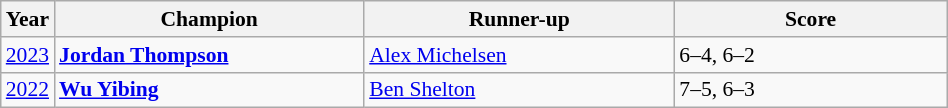<table class="wikitable" style="font-size:90%">
<tr>
<th>Year</th>
<th style="width:200px;">Champion</th>
<th style="width:200px;">Runner-up</th>
<th style="width:175px;">Score</th>
</tr>
<tr>
<td><a href='#'>2023</a></td>
<td> <strong><a href='#'>Jordan Thompson</a></strong></td>
<td> <a href='#'>Alex Michelsen</a></td>
<td>6–4, 6–2</td>
</tr>
<tr>
<td><a href='#'>2022</a></td>
<td> <strong><a href='#'>Wu Yibing</a></strong></td>
<td> <a href='#'>Ben Shelton</a></td>
<td>7–5, 6–3</td>
</tr>
</table>
